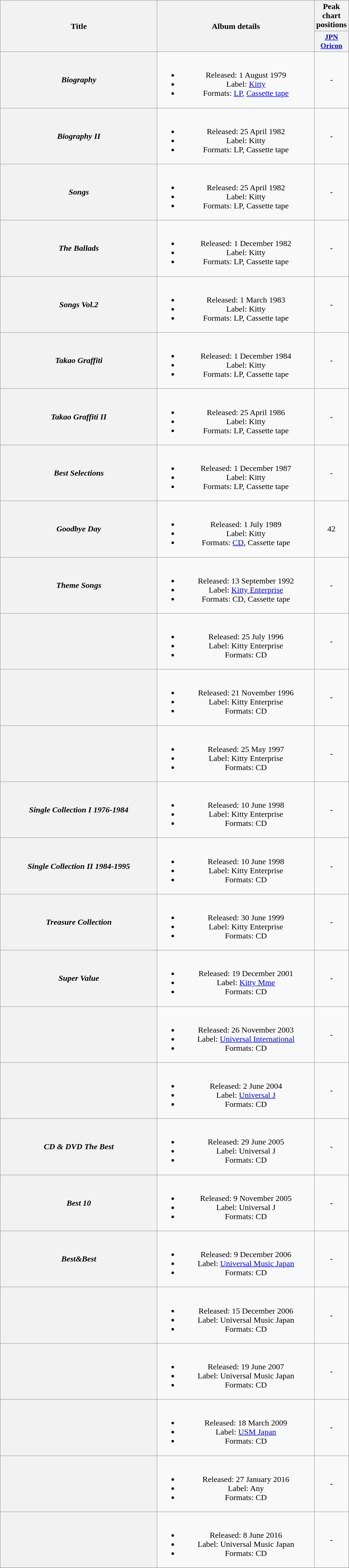<table class="wikitable plainrowheaders" style="text-align:center;">
<tr>
<th scope="col" rowspan="2" style="width:19em;">Title</th>
<th scope="col" rowspan="2" style="width:19em;">Album details</th>
<th scope="col">Peak chart positions</th>
</tr>
<tr>
<th scope="col" style="width:2.9em;font-size:90%;"><a href='#'>JPN<br>Oricon</a><br></th>
</tr>
<tr>
<th scope="row"><em>Biography</em></th>
<td><br><ul><li>Released: 1 August 1979</li><li>Label: <a href='#'>Kitty</a></li><li>Formats: <a href='#'>LP</a>, <a href='#'>Cassette tape</a></li></ul></td>
<td>-</td>
</tr>
<tr>
<th scope="row"><em>Biography II</em></th>
<td><br><ul><li>Released: 25 April 1982</li><li>Label: Kitty</li><li>Formats: LP, Cassette tape</li></ul></td>
<td>-</td>
</tr>
<tr>
<th scope="row"><em>Songs</em></th>
<td><br><ul><li>Released: 25 April 1982</li><li>Label: Kitty</li><li>Formats: LP, Cassette tape</li></ul></td>
<td>-</td>
</tr>
<tr>
<th scope="row"><em>The Ballads</em></th>
<td><br><ul><li>Released: 1 December 1982</li><li>Label: Kitty</li><li>Formats: LP, Cassette tape</li></ul></td>
<td>-</td>
</tr>
<tr>
<th scope="row"><em>Songs Vol.2</em></th>
<td><br><ul><li>Released: 1 March 1983</li><li>Label: Kitty</li><li>Formats: LP, Cassette tape</li></ul></td>
<td>-</td>
</tr>
<tr>
<th scope="row"><em>Takao Graffiti</em></th>
<td><br><ul><li>Released: 1 December 1984</li><li>Label: Kitty</li><li>Formats: LP, Cassette tape</li></ul></td>
<td>-</td>
</tr>
<tr>
<th scope="row"><em>Takao Graffiti II</em></th>
<td><br><ul><li>Released: 25 April 1986</li><li>Label: Kitty</li><li>Formats: LP, Cassette tape</li></ul></td>
<td>-</td>
</tr>
<tr>
<th scope="row"><em>Best Selections</em></th>
<td><br><ul><li>Released: 1 December 1987</li><li>Label: Kitty</li><li>Formats: LP, Cassette tape</li></ul></td>
<td>-</td>
</tr>
<tr>
<th scope="row"><em>Goodbye Day</em></th>
<td><br><ul><li>Released: 1 July 1989</li><li>Label: Kitty</li><li>Formats: <a href='#'>CD</a>, Cassette tape</li></ul></td>
<td>42</td>
</tr>
<tr>
<th scope="row"><em>Theme Songs</em></th>
<td><br><ul><li>Released: 13 September 1992</li><li>Label: <a href='#'>Kitty Enterprise</a></li><li>Formats: CD, Cassette tape</li></ul></td>
<td>-</td>
</tr>
<tr>
<th scope="row"></th>
<td><br><ul><li>Released: 25 July 1996</li><li>Label: Kitty Enterprise</li><li>Formats: CD</li></ul></td>
<td>-</td>
</tr>
<tr>
<th scope="row"></th>
<td><br><ul><li>Released: 21 November 1996</li><li>Label: Kitty Enterprise</li><li>Formats: CD</li></ul></td>
<td>-</td>
</tr>
<tr>
<th scope="row"></th>
<td><br><ul><li>Released: 25 May 1997</li><li>Label: Kitty Enterprise</li><li>Formats: CD</li></ul></td>
<td>-</td>
</tr>
<tr>
<th scope="row"><em>Single Collection I 1976-1984</em></th>
<td><br><ul><li>Released: 10 June 1998</li><li>Label: Kitty Enterprise</li><li>Formats: CD</li></ul></td>
<td>-</td>
</tr>
<tr>
<th scope="row"><em>Single Collection II 1984-1995</em></th>
<td><br><ul><li>Released: 10 June 1998</li><li>Label: Kitty Enterprise</li><li>Formats: CD</li></ul></td>
<td>-</td>
</tr>
<tr>
<th scope="row"><em>Treasure Collection</em></th>
<td><br><ul><li>Released: 30 June 1999</li><li>Label: Kitty Enterprise</li><li>Formats: CD</li></ul></td>
<td>-</td>
</tr>
<tr>
<th scope="row"><em>Super Value</em></th>
<td><br><ul><li>Released: 19 December 2001</li><li>Label: <a href='#'>Kitty Mme</a></li><li>Formats: CD</li></ul></td>
<td>-</td>
</tr>
<tr>
<th scope="row"></th>
<td><br><ul><li>Released: 26 November 2003</li><li>Label: <a href='#'>Universal International</a></li><li>Formats: CD</li></ul></td>
<td>-</td>
</tr>
<tr>
<th scope="row"></th>
<td><br><ul><li>Released: 2 June 2004</li><li>Label: <a href='#'>Universal J</a></li><li>Formats: CD</li></ul></td>
<td>-</td>
</tr>
<tr>
<th scope="row"><em>CD & DVD The Best</em></th>
<td><br><ul><li>Released: 29 June 2005</li><li>Label: Universal J</li><li>Formats: CD</li></ul></td>
<td>-</td>
</tr>
<tr>
<th scope="row"><em>Best 10</em></th>
<td><br><ul><li>Released: 9 November 2005</li><li>Label: Universal J</li><li>Formats: CD</li></ul></td>
<td>-</td>
</tr>
<tr>
<th scope="row"><em>Best&Best</em></th>
<td><br><ul><li>Released: 9 December 2006</li><li>Label: <a href='#'>Universal Music Japan</a></li><li>Formats: CD</li></ul></td>
<td>-</td>
</tr>
<tr>
<th scope="row"></th>
<td><br><ul><li>Released: 15 December 2006</li><li>Label: Universal Music Japan</li><li>Formats: CD</li></ul></td>
<td>-</td>
</tr>
<tr>
<th scope="row"></th>
<td><br><ul><li>Released: 19 June 2007</li><li>Label: Universal Music Japan</li><li>Formats: CD</li></ul></td>
<td>-</td>
</tr>
<tr>
<th scope="row"></th>
<td><br><ul><li>Released: 18 March 2009</li><li>Label: <a href='#'>USM Japan</a></li><li>Formats: CD</li></ul></td>
<td>-</td>
</tr>
<tr>
<th scope="row"></th>
<td><br><ul><li>Released: 27 January 2016</li><li>Label: Any</li><li>Formats: CD</li></ul></td>
<td>-</td>
</tr>
<tr>
<th scope="row"></th>
<td><br><ul><li>Released: 8 June 2016</li><li>Label: Universal Music Japan</li><li>Formats: CD</li></ul></td>
<td>-</td>
</tr>
<tr>
</tr>
</table>
